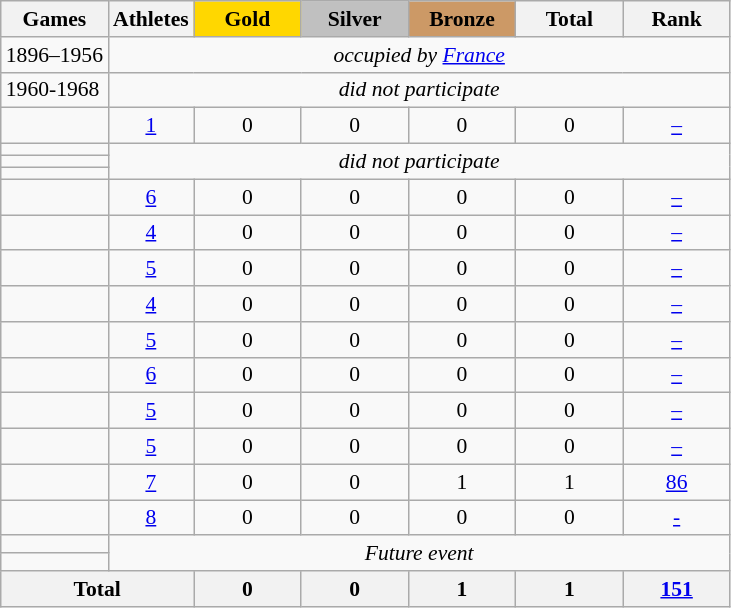<table class="wikitable" style="text-align:center; font-size:90%;">
<tr>
<th>Games</th>
<th>Athletes</th>
<td style="background:gold; width:4.5em; font-weight:bold;">Gold</td>
<td style="background:silver; width:4.5em; font-weight:bold;">Silver</td>
<td style="background:#cc9966; width:4.5em; font-weight:bold;">Bronze</td>
<th style="width:4.5em; font-weight:bold;">Total</th>
<th style="width:4.5em; font-weight:bold;">Rank</th>
</tr>
<tr>
<td align=left>1896–1956</td>
<td colspan=6><em>occupied by  <a href='#'>France</a></em></td>
</tr>
<tr>
<td align=left>1960-1968</td>
<td colspan=6;><em>did not participate</em></td>
</tr>
<tr>
<td align=left></td>
<td><a href='#'>1</a></td>
<td>0</td>
<td>0</td>
<td>0</td>
<td>0</td>
<td><a href='#'>–</a></td>
</tr>
<tr>
<td align=left></td>
<td colspan=6; rowspan=3><em>did not participate</em></td>
</tr>
<tr>
<td align=left></td>
</tr>
<tr>
<td align=left></td>
</tr>
<tr>
<td align=left></td>
<td><a href='#'>6</a></td>
<td>0</td>
<td>0</td>
<td>0</td>
<td>0</td>
<td><a href='#'>–</a></td>
</tr>
<tr>
<td align=left></td>
<td><a href='#'>4</a></td>
<td>0</td>
<td>0</td>
<td>0</td>
<td>0</td>
<td><a href='#'>–</a></td>
</tr>
<tr>
<td align=left></td>
<td><a href='#'>5</a></td>
<td>0</td>
<td>0</td>
<td>0</td>
<td>0</td>
<td><a href='#'>–</a></td>
</tr>
<tr>
<td align=left></td>
<td><a href='#'>4</a></td>
<td>0</td>
<td>0</td>
<td>0</td>
<td>0</td>
<td><a href='#'>–</a></td>
</tr>
<tr>
<td align=left></td>
<td><a href='#'>5</a></td>
<td>0</td>
<td>0</td>
<td>0</td>
<td>0</td>
<td><a href='#'>–</a></td>
</tr>
<tr>
<td align=left></td>
<td><a href='#'>6</a></td>
<td>0</td>
<td>0</td>
<td>0</td>
<td>0</td>
<td><a href='#'>–</a></td>
</tr>
<tr>
<td align=left></td>
<td><a href='#'>5</a></td>
<td>0</td>
<td>0</td>
<td>0</td>
<td>0</td>
<td><a href='#'>–</a></td>
</tr>
<tr>
<td align=left></td>
<td><a href='#'>5</a></td>
<td>0</td>
<td>0</td>
<td>0</td>
<td>0</td>
<td><a href='#'>–</a></td>
</tr>
<tr>
<td align=left></td>
<td><a href='#'>7</a></td>
<td>0</td>
<td>0</td>
<td>1</td>
<td>1</td>
<td><a href='#'>86</a></td>
</tr>
<tr>
<td align=left></td>
<td><a href='#'>8</a></td>
<td>0</td>
<td>0</td>
<td>0</td>
<td>0</td>
<td><a href='#'>-</a></td>
</tr>
<tr>
<td align=left></td>
<td colspan=6; rowspan=2><em>Future event</em></td>
</tr>
<tr>
<td align=left></td>
</tr>
<tr>
<th colspan=2>Total</th>
<th>0</th>
<th>0</th>
<th>1</th>
<th>1</th>
<th><a href='#'>151</a></th>
</tr>
</table>
